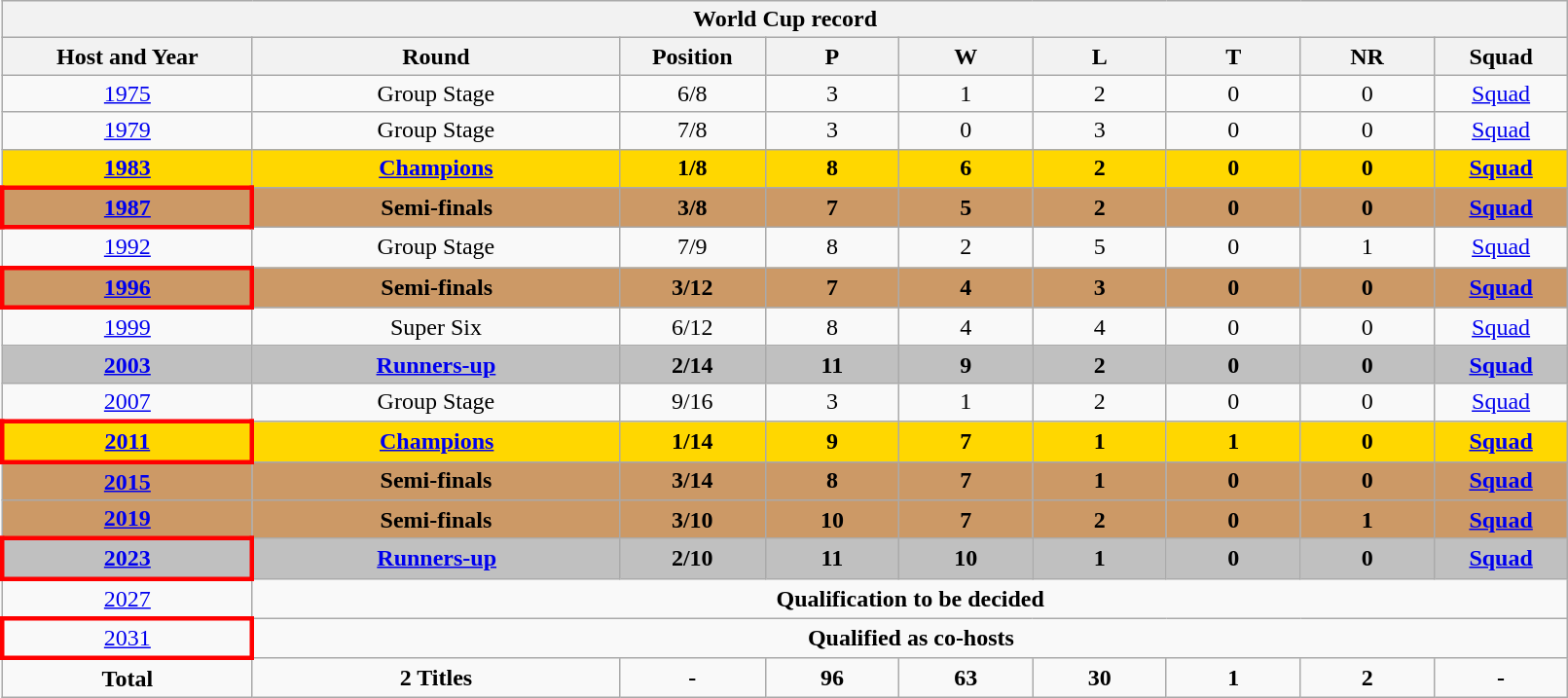<table class="wikitable" style="text-align: center; width:85%">
<tr>
<th colspan=9>World Cup record</th>
</tr>
<tr>
<th width=100>Host and Year</th>
<th width=150>Round</th>
<th width=50>Position</th>
<th width=50>P</th>
<th width=50>W</th>
<th width=50>L</th>
<th width=50>T</th>
<th width=50>NR</th>
<th width=50>Squad</th>
</tr>
<tr>
<td> <a href='#'>1975</a></td>
<td>Group Stage</td>
<td>6/8</td>
<td>3</td>
<td>1</td>
<td>2</td>
<td>0</td>
<td>0</td>
<td><a href='#'>Squad</a></td>
</tr>
<tr>
<td> <a href='#'>1979</a></td>
<td>Group Stage</td>
<td>7/8</td>
<td>3</td>
<td>0</td>
<td>3</td>
<td>0</td>
<td>0</td>
<td><a href='#'>Squad</a></td>
</tr>
<tr style="background:gold;">
<td>  <strong><a href='#'>1983</a></strong></td>
<td><strong><a href='#'>Champions</a></strong></td>
<td><strong>1/8</strong></td>
<td><strong>8</strong></td>
<td><strong>6</strong></td>
<td><strong>2</strong></td>
<td><strong>0</strong></td>
<td><strong>0</strong></td>
<td><strong><a href='#'>Squad</a></strong></td>
</tr>
<tr bgcolor="#cc9966">
<td style="border: 3px solid red">  <strong><a href='#'>1987</a></strong></td>
<td><strong>Semi-finals</strong></td>
<td><strong>3/8</strong></td>
<td><strong>7</strong></td>
<td><strong>5</strong></td>
<td><strong>2</strong></td>
<td><strong>0</strong></td>
<td><strong>0</strong></td>
<td><strong><a href='#'>Squad</a></strong></td>
</tr>
<tr>
<td>  <a href='#'>1992</a></td>
<td>Group Stage</td>
<td>7/9</td>
<td>8</td>
<td>2</td>
<td>5</td>
<td>0</td>
<td>1</td>
<td><a href='#'>Squad</a></td>
</tr>
<tr bgcolor="#cc9966">
<td style="border: 3px solid red">   <strong><a href='#'>1996</a></strong></td>
<td><strong>Semi-finals</strong></td>
<td><strong>3/12</strong></td>
<td><strong>7</strong></td>
<td><strong>4</strong></td>
<td><strong>3</strong></td>
<td><strong>0</strong></td>
<td><strong>0</strong></td>
<td><strong><a href='#'>Squad</a></strong></td>
</tr>
<tr>
<td>    <a href='#'>1999</a></td>
<td>Super Six</td>
<td>6/12</td>
<td>8</td>
<td>4</td>
<td>4</td>
<td>0</td>
<td>0</td>
<td><a href='#'>Squad</a></td>
</tr>
<tr style="background:silver;">
<td>   <strong><a href='#'>2003</a></strong></td>
<td><strong><a href='#'>Runners-up</a></strong></td>
<td><strong>2/14</strong></td>
<td><strong>11</strong></td>
<td><strong>9</strong></td>
<td><strong>2</strong></td>
<td><strong>0</strong></td>
<td><strong>0</strong></td>
<td><strong><a href='#'>Squad</a></strong></td>
</tr>
<tr>
<td> <a href='#'>2007</a></td>
<td>Group Stage</td>
<td>9/16</td>
<td>3</td>
<td>1</td>
<td>2</td>
<td>0</td>
<td>0</td>
<td><a href='#'>Squad</a></td>
</tr>
<tr style="background:gold;">
<td style="border: 3px solid red">   <strong><a href='#'>2011</a></strong></td>
<td><strong><a href='#'>Champions</a></strong></td>
<td><strong>1/14</strong></td>
<td><strong>9</strong></td>
<td><strong>7</strong></td>
<td><strong>1</strong></td>
<td><strong>1</strong></td>
<td><strong>0</strong></td>
<td><strong><a href='#'>Squad</a></strong></td>
</tr>
<tr bgcolor="#cc9966">
<td>  <strong><a href='#'>2015</a></strong></td>
<td><strong>Semi-finals</strong></td>
<td><strong>3/14</strong></td>
<td><strong>8</strong></td>
<td><strong>7</strong></td>
<td><strong>1</strong></td>
<td><strong>0</strong></td>
<td><strong>0</strong></td>
<td><strong><a href='#'>Squad</a></strong></td>
</tr>
<tr bgcolor="#cc9966">
<td>  <strong><a href='#'>2019</a></strong></td>
<td><strong>Semi-finals</strong></td>
<td><strong>3/10</strong></td>
<td><strong>10</strong></td>
<td><strong>7</strong></td>
<td><strong>2</strong></td>
<td><strong>0</strong></td>
<td><strong>1</strong></td>
<td><strong><a href='#'>Squad</a></strong></td>
</tr>
<tr style="background:silver;">
<td style="border: 3px solid red"> <strong><a href='#'>2023</a></strong></td>
<td><strong><a href='#'>Runners-up</a></strong></td>
<td><strong>2/10</strong></td>
<td><strong>11</strong></td>
<td><strong>10</strong></td>
<td><strong>1</strong></td>
<td><strong>0</strong></td>
<td><strong>0</strong></td>
<td><strong><a href='#'>Squad</a></strong></td>
</tr>
<tr>
<td>   <a href='#'>2027</a></td>
<td colspan="9"><strong>Qualification to be decided</strong></td>
</tr>
<tr>
<td style="border: 3px solid red">  <a href='#'>2031</a></td>
<td colspan="9"><strong>Qualified as co-hosts</strong></td>
</tr>
<tr>
<td><strong>Total</strong></td>
<td><strong>2 Titles</strong></td>
<td><strong>-</strong></td>
<td><strong>96</strong></td>
<td><strong>63</strong></td>
<td><strong>30</strong></td>
<td><strong>1</strong></td>
<td><strong>2</strong></td>
<td><strong>-</strong></td>
</tr>
</table>
